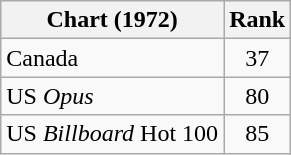<table class="wikitable">
<tr>
<th align="left">Chart (1972)</th>
<th style="text-align:center;">Rank</th>
</tr>
<tr>
<td>Canada</td>
<td style="text-align:center;">37</td>
</tr>
<tr>
<td>US <em>Opus</em></td>
<td style="text-align:center;">80</td>
</tr>
<tr>
<td>US <em>Billboard</em> Hot 100 </td>
<td style="text-align:center;">85</td>
</tr>
</table>
